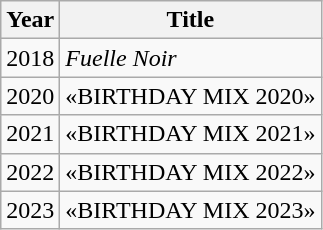<table class="wikitable">
<tr>
<th>Year</th>
<th>Title</th>
</tr>
<tr>
<td>2018</td>
<td><em>Fuelle Noir</em></td>
</tr>
<tr>
<td>2020</td>
<td>«BIRTHDAY MIX 2020»</td>
</tr>
<tr>
<td>2021</td>
<td>«BIRTHDAY MIX 2021»</td>
</tr>
<tr>
<td>2022</td>
<td>«BIRTHDAY MIX 2022»</td>
</tr>
<tr>
<td>2023</td>
<td>«BIRTHDAY MIX 2023»</td>
</tr>
</table>
